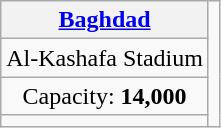<table class="wikitable" style="text-align:center">
<tr>
<th><a href='#'>Baghdad</a></th>
<td rowspan="4"></td>
</tr>
<tr>
<td>Al-Kashafa Stadium</td>
</tr>
<tr>
<td>Capacity: <strong>14,000</strong></td>
</tr>
<tr>
<td></td>
</tr>
</table>
